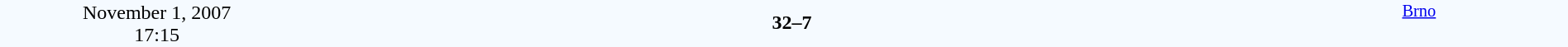<table style="width: 100%; background:#F5FAFF;" cellspacing="0">
<tr>
<td align=center rowspan=3 width=20%>November 1, 2007<br>17:15</td>
</tr>
<tr>
<td width=24% align=right></td>
<td align=center width=13%><strong>32–7</strong></td>
<td width=24%></td>
<td style=font-size:85% rowspan=3 valign=top align=center><a href='#'>Brno</a></td>
</tr>
<tr style=font-size:85%>
<td align=right></td>
<td align=center></td>
<td></td>
</tr>
</table>
